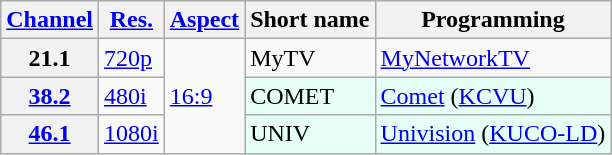<table class="wikitable">
<tr>
<th scope = "col"><a href='#'>Channel</a></th>
<th scope = "col"><a href='#'>Res.</a></th>
<th scope = "col"><a href='#'>Aspect</a></th>
<th scope = "col">Short name</th>
<th scope = "col">Programming</th>
</tr>
<tr>
<th scope = "row">21.1</th>
<td><a href='#'>720p</a></td>
<td rowspan=3><a href='#'>16:9</a></td>
<td>MyTV</td>
<td><a href='#'>MyNetworkTV</a></td>
</tr>
<tr>
<th scope = "row"><a href='#'>38.2</a></th>
<td><a href='#'>480i</a></td>
<td style="background-color: #E6FFF7;">COMET</td>
<td style="background-color: #E6FFF7;"><a href='#'>Comet</a> (<a href='#'>KCVU</a>)</td>
</tr>
<tr>
<th scope = "row"><a href='#'>46.1</a></th>
<td><a href='#'>1080i</a></td>
<td style="background-color: #E6FFF7;">UNIV</td>
<td style="background-color: #E6FFF7;"><a href='#'>Univision</a> (<a href='#'>KUCO-LD</a>)</td>
</tr>
</table>
